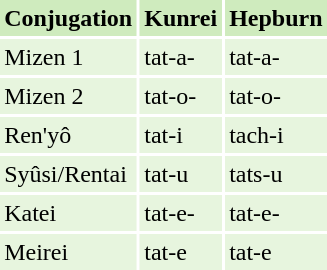<table border="0" cellspacing="2px" cellpadding="3px"  style="float:right; margin-left:0.5em;">
<tr style="background:#becfeb;">
</tr>
<tr style="background:#cfebbe;">
<th>Conjugation</th>
<th>Kunrei</th>
<th>Hepburn</th>
</tr>
<tr style="background:#e7f5de;">
<td>Mizen 1</td>
<td>tat-a-</td>
<td>tat-a-</td>
</tr>
<tr style="background:#e7f5de;">
<td>Mizen 2</td>
<td>tat-o-</td>
<td>tat-o-</td>
</tr>
<tr style="background:#e7f5de;">
<td>Ren'yô</td>
<td>tat-i</td>
<td>tach-i</td>
</tr>
<tr style="background:#e7f5de;">
<td>Syûsi/Rentai</td>
<td>tat-u</td>
<td>tats-u</td>
</tr>
<tr style="background:#e7f5de;">
<td>Katei</td>
<td>tat-e-</td>
<td>tat-e-</td>
</tr>
<tr style="background:#e7f5de;">
<td>Meirei</td>
<td>tat-e</td>
<td>tat-e</td>
</tr>
</table>
